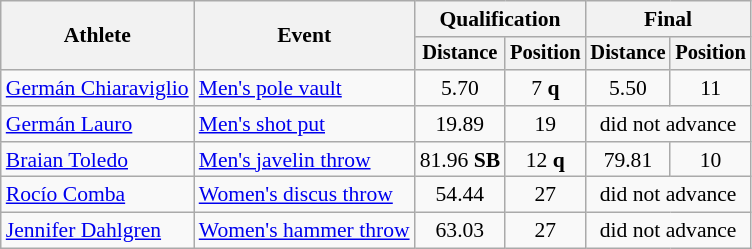<table class=wikitable style="font-size:90%">
<tr>
<th rowspan="2">Athlete</th>
<th rowspan="2">Event</th>
<th colspan="2">Qualification</th>
<th colspan="2">Final</th>
</tr>
<tr style="font-size:95%">
<th>Distance</th>
<th>Position</th>
<th>Distance</th>
<th>Position</th>
</tr>
<tr align=center>
<td align=left><a href='#'>Germán Chiaraviglio</a></td>
<td align=left><a href='#'>Men's pole vault</a></td>
<td>5.70</td>
<td>7 <strong>q</strong></td>
<td>5.50</td>
<td>11</td>
</tr>
<tr align=center>
<td align=left><a href='#'>Germán Lauro</a></td>
<td align=left><a href='#'>Men's shot put</a></td>
<td>19.89</td>
<td>19</td>
<td colspan=2>did not advance</td>
</tr>
<tr align=center>
<td align=left><a href='#'>Braian Toledo</a></td>
<td align=left><a href='#'>Men's javelin throw</a></td>
<td>81.96 <strong>SB</strong></td>
<td>12 <strong>q</strong></td>
<td>79.81</td>
<td>10</td>
</tr>
<tr align=center>
<td align=left><a href='#'>Rocío Comba</a></td>
<td align=left><a href='#'>Women's discus throw</a></td>
<td>54.44</td>
<td>27</td>
<td colspan=2>did not advance</td>
</tr>
<tr align=center>
<td align=left><a href='#'>Jennifer Dahlgren</a></td>
<td align=left><a href='#'>Women's hammer throw</a></td>
<td>63.03</td>
<td>27</td>
<td colspan=2>did not advance</td>
</tr>
</table>
